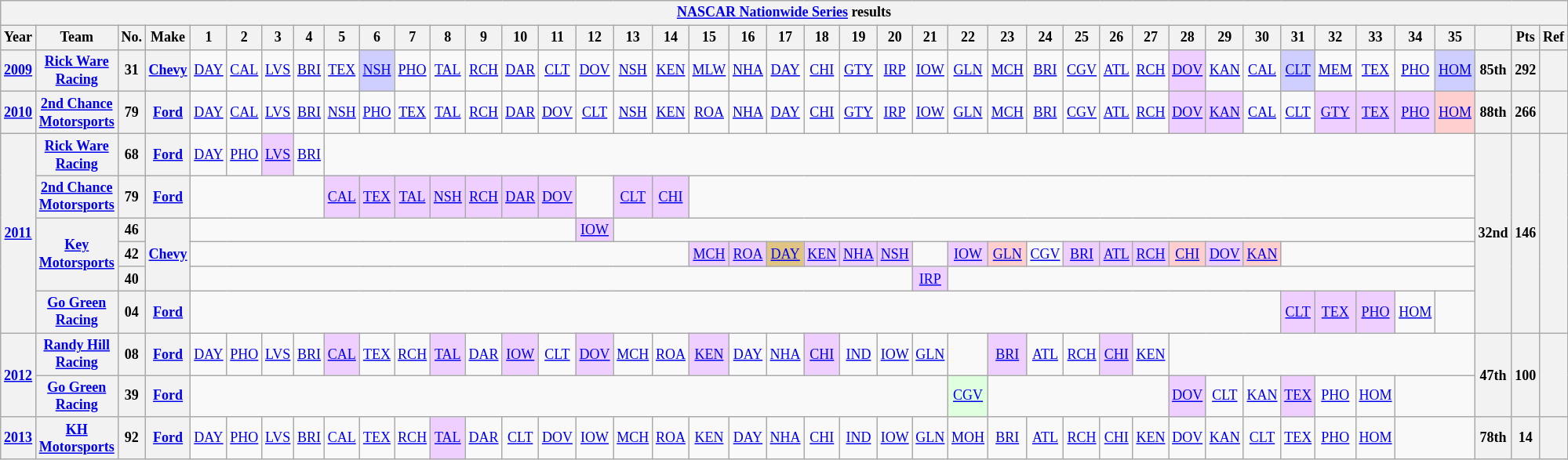<table class="wikitable" style="text-align:center; font-size:75%">
<tr>
<th colspan=42><a href='#'>NASCAR Nationwide Series</a> results</th>
</tr>
<tr>
<th>Year</th>
<th>Team</th>
<th>No.</th>
<th>Make</th>
<th>1</th>
<th>2</th>
<th>3</th>
<th>4</th>
<th>5</th>
<th>6</th>
<th>7</th>
<th>8</th>
<th>9</th>
<th>10</th>
<th>11</th>
<th>12</th>
<th>13</th>
<th>14</th>
<th>15</th>
<th>16</th>
<th>17</th>
<th>18</th>
<th>19</th>
<th>20</th>
<th>21</th>
<th>22</th>
<th>23</th>
<th>24</th>
<th>25</th>
<th>26</th>
<th>27</th>
<th>28</th>
<th>29</th>
<th>30</th>
<th>31</th>
<th>32</th>
<th>33</th>
<th>34</th>
<th>35</th>
<th></th>
<th>Pts</th>
<th>Ref</th>
</tr>
<tr>
<th><a href='#'>2009</a></th>
<th><a href='#'>Rick Ware Racing</a></th>
<th>31</th>
<th><a href='#'>Chevy</a></th>
<td><a href='#'>DAY</a></td>
<td><a href='#'>CAL</a></td>
<td><a href='#'>LVS</a></td>
<td><a href='#'>BRI</a></td>
<td><a href='#'>TEX</a></td>
<td style="background:#CFCFFF;"><a href='#'>NSH</a><br></td>
<td><a href='#'>PHO</a></td>
<td><a href='#'>TAL</a></td>
<td><a href='#'>RCH</a></td>
<td><a href='#'>DAR</a></td>
<td><a href='#'>CLT</a></td>
<td><a href='#'>DOV</a></td>
<td><a href='#'>NSH</a></td>
<td><a href='#'>KEN</a></td>
<td><a href='#'>MLW</a></td>
<td><a href='#'>NHA</a></td>
<td><a href='#'>DAY</a></td>
<td><a href='#'>CHI</a></td>
<td><a href='#'>GTY</a></td>
<td><a href='#'>IRP</a></td>
<td><a href='#'>IOW</a></td>
<td><a href='#'>GLN</a></td>
<td><a href='#'>MCH</a></td>
<td><a href='#'>BRI</a></td>
<td><a href='#'>CGV</a></td>
<td><a href='#'>ATL</a></td>
<td><a href='#'>RCH</a></td>
<td style="background:#EFCFFF;"><a href='#'>DOV</a><br></td>
<td><a href='#'>KAN</a></td>
<td><a href='#'>CAL</a></td>
<td style="background:#CFCFFF;"><a href='#'>CLT</a><br></td>
<td><a href='#'>MEM</a></td>
<td><a href='#'>TEX</a></td>
<td><a href='#'>PHO</a></td>
<td style="background:#CFCFFF;"><a href='#'>HOM</a><br></td>
<th>85th</th>
<th>292</th>
<th></th>
</tr>
<tr>
<th><a href='#'>2010</a></th>
<th><a href='#'>2nd Chance Motorsports</a></th>
<th>79</th>
<th><a href='#'>Ford</a></th>
<td><a href='#'>DAY</a></td>
<td><a href='#'>CAL</a></td>
<td><a href='#'>LVS</a></td>
<td><a href='#'>BRI</a></td>
<td><a href='#'>NSH</a></td>
<td><a href='#'>PHO</a></td>
<td><a href='#'>TEX</a></td>
<td><a href='#'>TAL</a></td>
<td><a href='#'>RCH</a></td>
<td><a href='#'>DAR</a></td>
<td><a href='#'>DOV</a></td>
<td><a href='#'>CLT</a></td>
<td><a href='#'>NSH</a></td>
<td><a href='#'>KEN</a></td>
<td><a href='#'>ROA</a></td>
<td><a href='#'>NHA</a></td>
<td><a href='#'>DAY</a></td>
<td><a href='#'>CHI</a></td>
<td><a href='#'>GTY</a></td>
<td><a href='#'>IRP</a></td>
<td><a href='#'>IOW</a></td>
<td><a href='#'>GLN</a></td>
<td><a href='#'>MCH</a></td>
<td><a href='#'>BRI</a></td>
<td><a href='#'>CGV</a></td>
<td><a href='#'>ATL</a></td>
<td><a href='#'>RCH</a></td>
<td style="background:#EFCFFF;"><a href='#'>DOV</a><br></td>
<td style="background:#EFCFFF;"><a href='#'>KAN</a><br></td>
<td><a href='#'>CAL</a></td>
<td><a href='#'>CLT</a></td>
<td style="background:#EFCFFF;"><a href='#'>GTY</a><br></td>
<td style="background:#EFCFFF;"><a href='#'>TEX</a><br></td>
<td style="background:#EFCFFF;"><a href='#'>PHO</a><br></td>
<td style="background:#FFCFCF;"><a href='#'>HOM</a><br></td>
<th>88th</th>
<th>266</th>
<th></th>
</tr>
<tr>
<th rowspan=6><a href='#'>2011</a></th>
<th><a href='#'>Rick Ware Racing</a></th>
<th>68</th>
<th><a href='#'>Ford</a></th>
<td><a href='#'>DAY</a></td>
<td><a href='#'>PHO</a></td>
<td style="background:#EFCFFF;"><a href='#'>LVS</a><br></td>
<td><a href='#'>BRI</a></td>
<td colspan=31></td>
<th rowspan=6>32nd</th>
<th rowspan=6>146</th>
<th rowspan=6></th>
</tr>
<tr>
<th><a href='#'>2nd Chance Motorsports</a></th>
<th>79</th>
<th><a href='#'>Ford</a></th>
<td colspan=4></td>
<td style="background:#EFCFFF;"><a href='#'>CAL</a><br></td>
<td style="background:#EFCFFF;"><a href='#'>TEX</a><br></td>
<td style="background:#EFCFFF;"><a href='#'>TAL</a><br></td>
<td style="background:#EFCFFF;"><a href='#'>NSH</a><br></td>
<td style="background:#EFCFFF;"><a href='#'>RCH</a><br></td>
<td style="background:#EFCFFF;"><a href='#'>DAR</a><br></td>
<td style="background:#EFCFFF;"><a href='#'>DOV</a><br></td>
<td></td>
<td style="background:#EFCFFF;"><a href='#'>CLT</a><br></td>
<td style="background:#EFCFFF;"><a href='#'>CHI</a><br></td>
<td colspan=21></td>
</tr>
<tr>
<th rowspan=3><a href='#'>Key Motorsports</a></th>
<th>46</th>
<th rowspan=3><a href='#'>Chevy</a></th>
<td colspan=11></td>
<td style="background:#EFCFFF;"><a href='#'>IOW</a><br></td>
<td colspan=23></td>
</tr>
<tr>
<th>42</th>
<td colspan=14></td>
<td style="background:#EFCFFF;"><a href='#'>MCH</a><br></td>
<td style="background:#EFCFFF;"><a href='#'>ROA</a><br></td>
<td style="background:#DFC484;"><a href='#'>DAY</a><br></td>
<td style="background:#EFCFFF;"><a href='#'>KEN</a><br></td>
<td style="background:#EFCFFF;"><a href='#'>NHA</a><br></td>
<td style="background:#EFCFFF;"><a href='#'>NSH</a><br></td>
<td></td>
<td style="background:#EFCFFF;"><a href='#'>IOW</a><br></td>
<td style="background:#FFCFCF;"><a href='#'>GLN</a><br></td>
<td><a href='#'>CGV</a></td>
<td style="background:#EFCFFF;"><a href='#'>BRI</a><br></td>
<td style="background:#EFCFFF;"><a href='#'>ATL</a><br></td>
<td style="background:#EFCFFF;"><a href='#'>RCH</a><br></td>
<td style="background:#FFCFCF;"><a href='#'>CHI</a><br></td>
<td style="background:#EFCFFF;"><a href='#'>DOV</a><br></td>
<td style="background:#FFCFCF;"><a href='#'>KAN</a><br></td>
<td colspan=5></td>
</tr>
<tr>
<th>40</th>
<td colspan=20></td>
<td style="background:#EFCFFF;"><a href='#'>IRP</a><br></td>
<td colspan=14></td>
</tr>
<tr>
<th><a href='#'>Go Green Racing</a></th>
<th>04</th>
<th><a href='#'>Ford</a></th>
<td colspan=30></td>
<td style="background:#EFCFFF;"><a href='#'>CLT</a><br></td>
<td style="background:#EFCFFF;"><a href='#'>TEX</a><br></td>
<td style="background:#EFCFFF;"><a href='#'>PHO</a><br></td>
<td><a href='#'>HOM</a></td>
<td></td>
</tr>
<tr>
<th rowspan=2><a href='#'>2012</a></th>
<th><a href='#'>Randy Hill Racing</a></th>
<th>08</th>
<th><a href='#'>Ford</a></th>
<td><a href='#'>DAY</a></td>
<td><a href='#'>PHO</a></td>
<td><a href='#'>LVS</a></td>
<td><a href='#'>BRI</a></td>
<td style="background:#EFCFFF;"><a href='#'>CAL</a><br></td>
<td><a href='#'>TEX</a></td>
<td><a href='#'>RCH</a></td>
<td style="background:#EFCFFF;"><a href='#'>TAL</a><br></td>
<td><a href='#'>DAR</a></td>
<td style="background:#EFCFFF;"><a href='#'>IOW</a><br></td>
<td><a href='#'>CLT</a></td>
<td style="background:#EFCFFF;"><a href='#'>DOV</a><br></td>
<td><a href='#'>MCH</a></td>
<td><a href='#'>ROA</a></td>
<td style="background:#EFCFFF;"><a href='#'>KEN</a><br></td>
<td><a href='#'>DAY</a></td>
<td><a href='#'>NHA</a></td>
<td style="background:#EFCFFF;"><a href='#'>CHI</a><br></td>
<td><a href='#'>IND</a></td>
<td><a href='#'>IOW</a></td>
<td><a href='#'>GLN</a></td>
<td></td>
<td style="background:#EFCFFF;"><a href='#'>BRI</a><br></td>
<td><a href='#'>ATL</a></td>
<td><a href='#'>RCH</a></td>
<td style="background:#EFCFFF;"><a href='#'>CHI</a><br></td>
<td><a href='#'>KEN</a></td>
<td colspan=8></td>
<th rowspan=2>47th</th>
<th rowspan=2>100</th>
<th rowspan=2></th>
</tr>
<tr>
<th><a href='#'>Go Green Racing</a></th>
<th>39</th>
<th><a href='#'>Ford</a></th>
<td colspan=21></td>
<td style="background:#DFFFDF;"><a href='#'>CGV</a><br></td>
<td colspan=5></td>
<td style="background:#EFCFFF;"><a href='#'>DOV</a><br></td>
<td><a href='#'>CLT</a></td>
<td><a href='#'>KAN</a></td>
<td style="background:#EFCFFF;"><a href='#'>TEX</a><br></td>
<td><a href='#'>PHO</a></td>
<td><a href='#'>HOM</a></td>
<td colspan=2></td>
</tr>
<tr>
<th><a href='#'>2013</a></th>
<th><a href='#'>KH Motorsports</a></th>
<th>92</th>
<th><a href='#'>Ford</a></th>
<td><a href='#'>DAY</a></td>
<td><a href='#'>PHO</a></td>
<td><a href='#'>LVS</a></td>
<td><a href='#'>BRI</a></td>
<td><a href='#'>CAL</a></td>
<td><a href='#'>TEX</a></td>
<td><a href='#'>RCH</a></td>
<td style="background:#EFCFFF;"><a href='#'>TAL</a><br></td>
<td><a href='#'>DAR</a></td>
<td><a href='#'>CLT</a></td>
<td><a href='#'>DOV</a></td>
<td><a href='#'>IOW</a></td>
<td><a href='#'>MCH</a></td>
<td><a href='#'>ROA</a></td>
<td><a href='#'>KEN</a></td>
<td><a href='#'>DAY</a></td>
<td><a href='#'>NHA</a></td>
<td><a href='#'>CHI</a></td>
<td><a href='#'>IND</a></td>
<td><a href='#'>IOW</a></td>
<td><a href='#'>GLN</a></td>
<td><a href='#'>MOH</a></td>
<td><a href='#'>BRI</a></td>
<td><a href='#'>ATL</a></td>
<td><a href='#'>RCH</a></td>
<td><a href='#'>CHI</a></td>
<td><a href='#'>KEN</a></td>
<td><a href='#'>DOV</a></td>
<td><a href='#'>KAN</a></td>
<td><a href='#'>CLT</a></td>
<td><a href='#'>TEX</a></td>
<td><a href='#'>PHO</a></td>
<td><a href='#'>HOM</a></td>
<td colspan=2></td>
<th>78th</th>
<th>14</th>
<th></th>
</tr>
</table>
